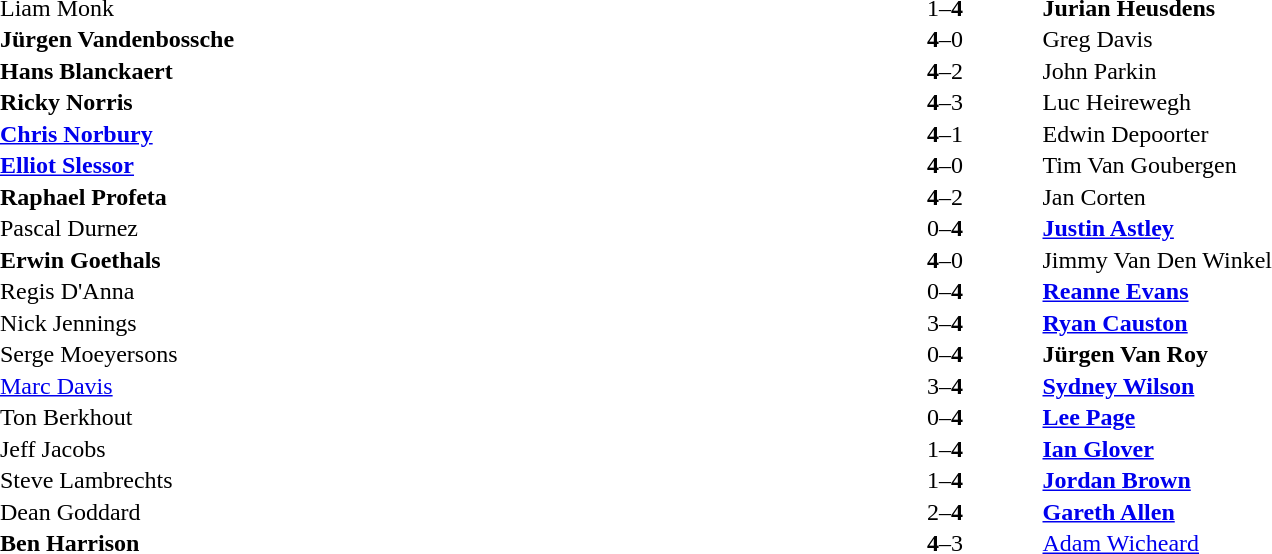<table width="100%" cellspacing="1">
<tr>
<th width=45%></th>
<th width=10%></th>
<th width=45%></th>
</tr>
<tr>
<td> Liam Monk</td>
<td align="center">1–<strong>4</strong></td>
<td> <strong>Jurian Heusdens</strong></td>
</tr>
<tr>
<td> <strong>Jürgen Vandenbossche</strong></td>
<td align="center"><strong>4</strong>–0</td>
<td> Greg Davis</td>
</tr>
<tr>
<td> <strong>Hans Blanckaert</strong></td>
<td align="center"><strong>4</strong>–2</td>
<td> John Parkin</td>
</tr>
<tr>
<td> <strong>Ricky Norris</strong></td>
<td align="center"><strong>4</strong>–3</td>
<td> Luc Heirewegh</td>
</tr>
<tr>
<td> <strong><a href='#'>Chris Norbury</a></strong></td>
<td align="center"><strong>4</strong>–1</td>
<td> Edwin Depoorter</td>
</tr>
<tr>
<td> <strong><a href='#'>Elliot Slessor</a></strong></td>
<td align="center"><strong>4</strong>–0</td>
<td> Tim Van Goubergen</td>
</tr>
<tr>
<td> <strong>Raphael Profeta</strong></td>
<td align="center"><strong>4</strong>–2</td>
<td> Jan Corten</td>
</tr>
<tr>
<td> Pascal Durnez</td>
<td align="center">0–<strong>4</strong></td>
<td> <strong><a href='#'>Justin Astley</a></strong></td>
</tr>
<tr>
<td> <strong>Erwin Goethals</strong></td>
<td align="center"><strong>4</strong>–0</td>
<td> Jimmy Van Den Winkel</td>
</tr>
<tr>
<td> Regis D'Anna</td>
<td align="center">0–<strong>4</strong></td>
<td> <strong><a href='#'>Reanne Evans</a></strong></td>
</tr>
<tr>
<td> Nick Jennings</td>
<td align="center">3–<strong>4</strong></td>
<td> <strong><a href='#'>Ryan Causton</a></strong></td>
</tr>
<tr>
<td> Serge Moeyersons</td>
<td align="center">0–<strong>4</strong></td>
<td> <strong>Jürgen Van Roy</strong></td>
</tr>
<tr>
<td> <a href='#'>Marc Davis</a></td>
<td align="center">3–<strong>4</strong></td>
<td> <strong><a href='#'>Sydney Wilson</a></strong></td>
</tr>
<tr>
<td> Ton Berkhout</td>
<td align="center">0–<strong>4</strong></td>
<td> <strong><a href='#'>Lee Page</a></strong></td>
</tr>
<tr>
<td> Jeff Jacobs</td>
<td align="center">1–<strong>4</strong></td>
<td> <strong><a href='#'>Ian Glover</a></strong></td>
</tr>
<tr>
<td> Steve Lambrechts</td>
<td align="center">1–<strong>4</strong></td>
<td> <strong><a href='#'>Jordan Brown</a></strong></td>
</tr>
<tr>
<td> Dean Goddard</td>
<td align="center">2–<strong>4</strong></td>
<td> <strong><a href='#'>Gareth Allen</a></strong></td>
</tr>
<tr>
<td> <strong>Ben Harrison</strong></td>
<td align="center"><strong>4</strong>–3</td>
<td> <a href='#'>Adam Wicheard</a></td>
</tr>
</table>
